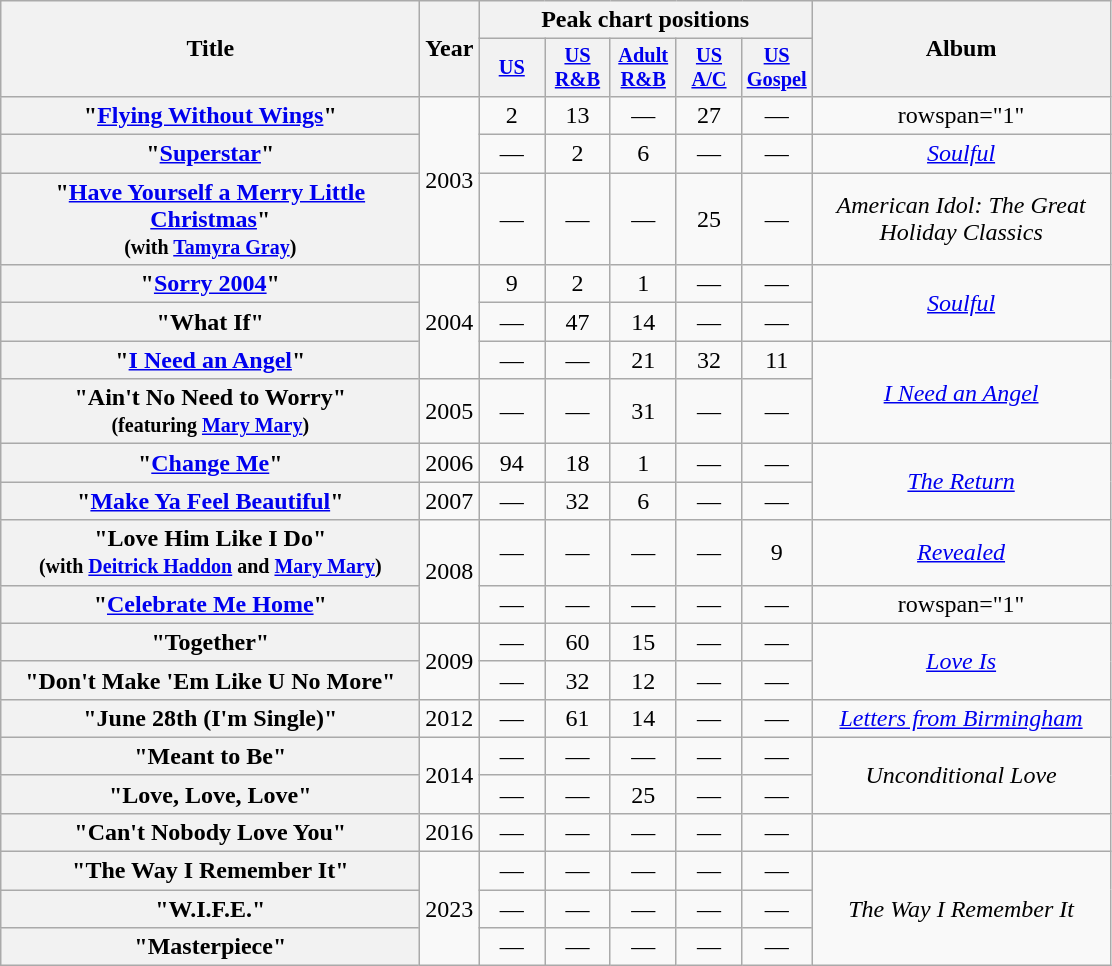<table class="wikitable plainrowheaders" style="text-align:center;">
<tr>
<th scope="col" rowspan="2" style="width:17em;">Title</th>
<th scope="col" rowspan="2">Year</th>
<th scope="col" colspan="5">Peak chart positions</th>
<th scope="col" rowspan="2" style="width:12em;">Album</th>
</tr>
<tr>
<th scope="col" style="width:2.75em;font-size:85%;"><a href='#'>US</a></th>
<th scope="col" style="width:2.75em;font-size:85%;"><a href='#'>US<br>R&B</a></th>
<th scope="col" style="width:2.75em;font-size:85%;"><a href='#'>Adult<br>R&B</a></th>
<th scope="col" style="width:2.75em;font-size:85%;"><a href='#'>US<br>A/C</a></th>
<th scope="col" style="width:2.75em;font-size:85%;"><a href='#'>US<br>Gospel</a></th>
</tr>
<tr>
<th scope="row">"<a href='#'>Flying Without Wings</a>"</th>
<td rowspan="3">2003</td>
<td align="center">2</td>
<td align="center">13</td>
<td align="center">—</td>
<td align="center">27</td>
<td align="center">—</td>
<td>rowspan="1" </td>
</tr>
<tr>
<th scope="row">"<a href='#'>Superstar</a>"</th>
<td align="center">—</td>
<td align="center">2</td>
<td align="center">6</td>
<td align="center">—</td>
<td align="center">—</td>
<td><em><a href='#'>Soulful</a></em></td>
</tr>
<tr>
<th scope="row">"<a href='#'>Have Yourself a Merry Little Christmas</a>" <br><small>(with <a href='#'>Tamyra Gray</a>)</small></th>
<td align="center">—</td>
<td align="center">—</td>
<td align="center">—</td>
<td align="center">25</td>
<td align="center">—</td>
<td><em>American Idol: The Great Holiday Classics</em></td>
</tr>
<tr>
<th scope="row">"<a href='#'>Sorry 2004</a>"</th>
<td rowspan="3">2004</td>
<td align="center">9</td>
<td align="center">2</td>
<td align="center">1</td>
<td align="center">—</td>
<td align="center">—</td>
<td rowspan="2"><em><a href='#'>Soulful</a></em></td>
</tr>
<tr>
<th scope="row">"What If"</th>
<td align="center">—</td>
<td align="center">47</td>
<td align="center">14</td>
<td align="center">—</td>
<td align="center">—</td>
</tr>
<tr>
<th scope="row">"<a href='#'>I Need an Angel</a>"</th>
<td align="center">—</td>
<td align="center">—</td>
<td align="center">21</td>
<td align="center">32</td>
<td align="center">11</td>
<td rowspan="2"><em><a href='#'>I Need an Angel</a></em></td>
</tr>
<tr>
<th scope="row">"Ain't No Need to Worry"<br><small>(featuring <a href='#'>Mary Mary</a>)</small></th>
<td>2005</td>
<td align="center">—</td>
<td align="center">—</td>
<td align="center">31</td>
<td align="center">—</td>
<td align="center">—</td>
</tr>
<tr>
<th scope="row">"<a href='#'>Change Me</a>"</th>
<td>2006</td>
<td align="center">94</td>
<td align="center">18</td>
<td align="center">1</td>
<td align="center">—</td>
<td align="center">—</td>
<td rowspan="2"><em><a href='#'>The Return</a></em></td>
</tr>
<tr>
<th scope="row">"<a href='#'>Make Ya Feel Beautiful</a>"</th>
<td>2007</td>
<td align="center">—</td>
<td align="center">32</td>
<td align="center">6</td>
<td align="center">—</td>
<td align="center">—</td>
</tr>
<tr>
<th scope="row">"Love Him Like I Do" <br><small>(with <a href='#'>Deitrick Haddon</a> and <a href='#'>Mary Mary</a>)</small></th>
<td rowspan="2">2008</td>
<td align="center">—</td>
<td align="center">—</td>
<td align="center">—</td>
<td align="center">—</td>
<td align="center">9</td>
<td><em><a href='#'>Revealed</a></em></td>
</tr>
<tr>
<th scope="row">"<a href='#'>Celebrate Me Home</a>"</th>
<td align="center">—</td>
<td align="center">—</td>
<td align="center">—</td>
<td align="center">—</td>
<td align="center">—</td>
<td>rowspan="1" </td>
</tr>
<tr>
<th scope="row">"Together"</th>
<td rowspan="2">2009</td>
<td align="center">—</td>
<td align="center">60</td>
<td align="center">15</td>
<td align="center">—</td>
<td align="center">—</td>
<td rowspan="2"><a href='#'><em>Love Is</em></a></td>
</tr>
<tr>
<th scope="row">"Don't Make 'Em Like U No More"</th>
<td align="center">—</td>
<td align="center">32</td>
<td align="center">12</td>
<td align="center">—</td>
<td align="center">—</td>
</tr>
<tr>
<th scope="row">"June 28th (I'm Single)"</th>
<td>2012</td>
<td align="center">—</td>
<td align="center">61</td>
<td align="center">14</td>
<td align="center">—</td>
<td align="center">—</td>
<td><em><a href='#'>Letters from Birmingham</a></em></td>
</tr>
<tr>
<th scope="row">"Meant to Be"</th>
<td rowspan="2">2014</td>
<td align="center">—</td>
<td align="center">—</td>
<td align="center">—</td>
<td align="center">—</td>
<td align="center">—</td>
<td rowspan="2"><em>Unconditional Love</em></td>
</tr>
<tr>
<th scope="row">"Love, Love, Love"</th>
<td align="center">—</td>
<td align="center">—</td>
<td align="center">25</td>
<td align="center">—</td>
<td align="center">—</td>
</tr>
<tr>
<th scope="row">"Can't Nobody Love You"</th>
<td>2016</td>
<td align="center">—</td>
<td align="center">—</td>
<td align="center">—</td>
<td align="center">—</td>
<td align="center">—</td>
<td></td>
</tr>
<tr>
<th scope="row">"The Way I Remember It"</th>
<td rowspan="3">2023</td>
<td align="center">—</td>
<td align="center">—</td>
<td align="center">—</td>
<td align="center">—</td>
<td align="center">—</td>
<td rowspan="3"><em>The Way I Remember It</em></td>
</tr>
<tr>
<th scope="row">"W.I.F.E."</th>
<td align="center">—</td>
<td align="center">—</td>
<td align="center">—</td>
<td align="center">—</td>
<td align="center">—</td>
</tr>
<tr>
<th scope="row">"Masterpiece"</th>
<td align="center">—</td>
<td align="center">—</td>
<td align="center">—</td>
<td align="center">—</td>
<td align="center">—</td>
</tr>
</table>
